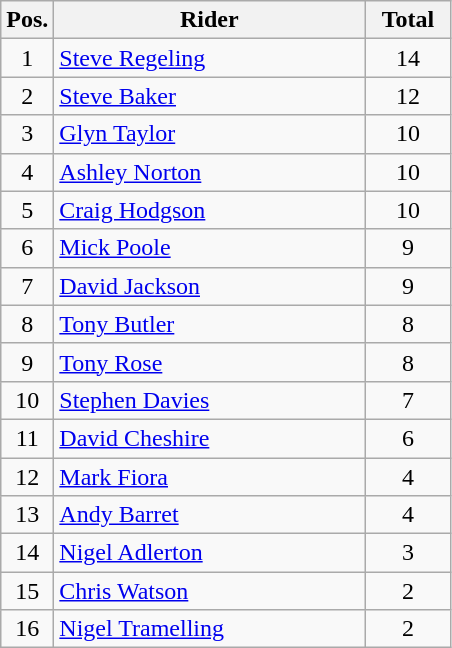<table class=wikitable>
<tr>
<th width=25px>Pos.</th>
<th width=200px>Rider</th>
<th width=50px>Total</th>
</tr>
<tr align=center >
<td>1</td>
<td align=left><a href='#'>Steve Regeling</a></td>
<td>14</td>
</tr>
<tr align=center >
<td>2</td>
<td align=left><a href='#'>Steve Baker</a></td>
<td>12</td>
</tr>
<tr align=center >
<td>3</td>
<td align=left><a href='#'>Glyn Taylor</a></td>
<td>10</td>
</tr>
<tr align=center >
<td>4</td>
<td align=left><a href='#'>Ashley Norton</a></td>
<td>10</td>
</tr>
<tr align=center>
<td>5</td>
<td align=left><a href='#'>Craig Hodgson</a></td>
<td>10</td>
</tr>
<tr align=center>
<td>6</td>
<td align=left><a href='#'>Mick Poole</a></td>
<td>9</td>
</tr>
<tr align=center>
<td>7</td>
<td align=left><a href='#'>David Jackson</a></td>
<td>9</td>
</tr>
<tr align=center>
<td>8</td>
<td align=left><a href='#'>Tony Butler</a></td>
<td>8</td>
</tr>
<tr align=center>
<td>9</td>
<td align=left><a href='#'>Tony Rose</a></td>
<td>8</td>
</tr>
<tr align=center>
<td>10</td>
<td align=left><a href='#'>Stephen Davies</a></td>
<td>7</td>
</tr>
<tr align=center>
<td>11</td>
<td align=left><a href='#'>David Cheshire</a></td>
<td>6</td>
</tr>
<tr align=center>
<td>12</td>
<td align=left><a href='#'>Mark Fiora</a></td>
<td>4</td>
</tr>
<tr align=center>
<td>13</td>
<td align=left><a href='#'>Andy Barret</a></td>
<td>4</td>
</tr>
<tr align=center>
<td>14</td>
<td align=left><a href='#'>Nigel Adlerton</a></td>
<td>3</td>
</tr>
<tr align=center>
<td>15</td>
<td align=left><a href='#'>Chris Watson</a></td>
<td>2</td>
</tr>
<tr align=center>
<td>16</td>
<td align=left><a href='#'>Nigel Tramelling</a></td>
<td>2</td>
</tr>
</table>
